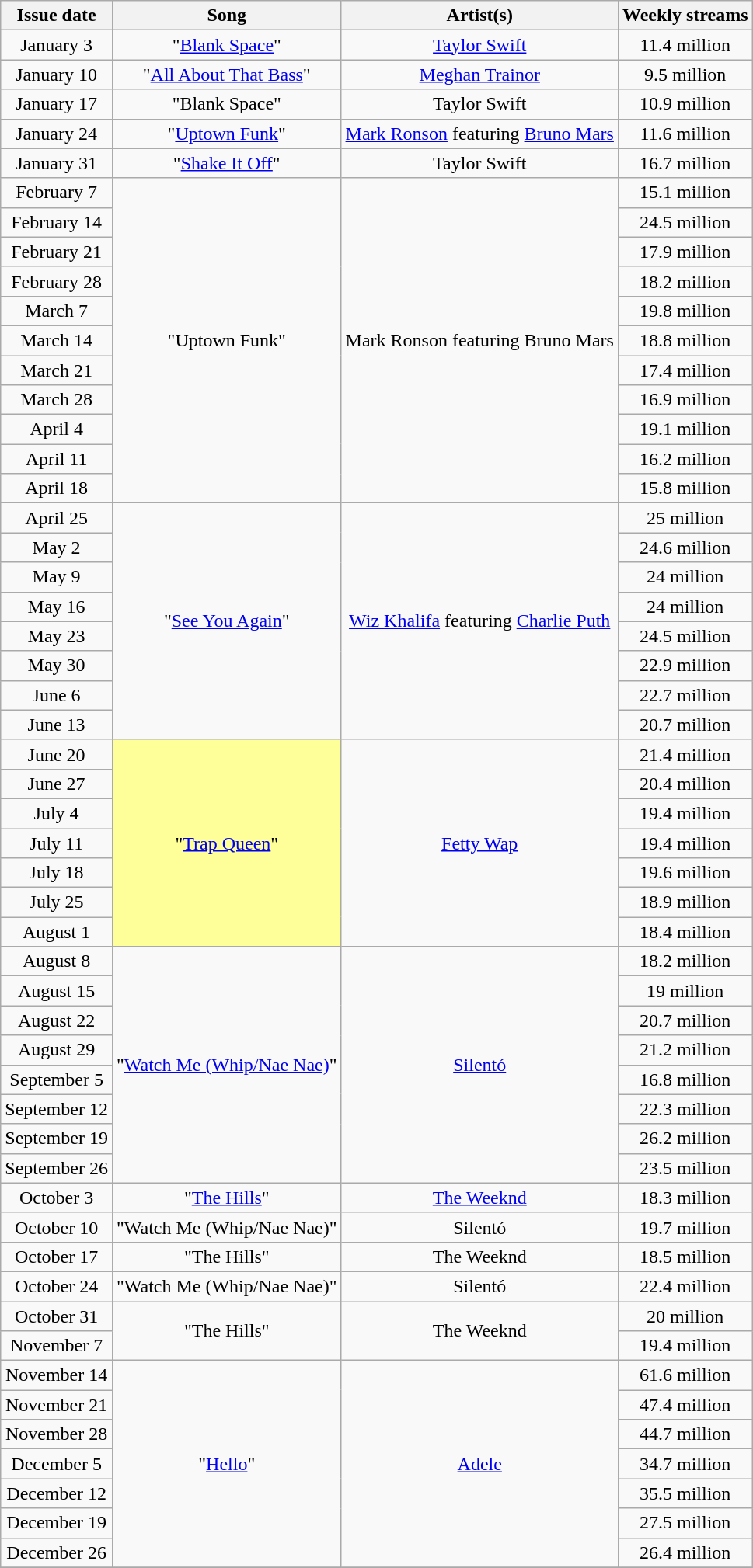<table class="wikitable" style="text-align: center;">
<tr>
<th>Issue date</th>
<th>Song</th>
<th>Artist(s)</th>
<th>Weekly streams</th>
</tr>
<tr>
<td>January 3</td>
<td>"<a href='#'>Blank Space</a>"</td>
<td><a href='#'>Taylor Swift</a></td>
<td>11.4 million</td>
</tr>
<tr>
<td>January 10</td>
<td>"<a href='#'>All About That Bass</a>"</td>
<td><a href='#'>Meghan Trainor</a></td>
<td>9.5 million</td>
</tr>
<tr>
<td>January 17</td>
<td>"Blank Space"</td>
<td>Taylor Swift</td>
<td>10.9 million</td>
</tr>
<tr>
<td>January 24</td>
<td>"<a href='#'>Uptown Funk</a>"</td>
<td><a href='#'>Mark Ronson</a> featuring <a href='#'>Bruno Mars</a></td>
<td>11.6 million</td>
</tr>
<tr>
<td>January 31</td>
<td>"<a href='#'>Shake It Off</a>"</td>
<td>Taylor Swift</td>
<td>16.7 million</td>
</tr>
<tr>
<td>February 7</td>
<td rowspan="11">"Uptown Funk"</td>
<td rowspan="11">Mark Ronson featuring Bruno Mars</td>
<td>15.1 million</td>
</tr>
<tr>
<td>February 14</td>
<td>24.5 million</td>
</tr>
<tr>
<td>February 21</td>
<td>17.9 million</td>
</tr>
<tr>
<td>February 28</td>
<td>18.2 million</td>
</tr>
<tr>
<td>March 7</td>
<td>19.8 million</td>
</tr>
<tr>
<td>March 14</td>
<td>18.8 million</td>
</tr>
<tr>
<td>March 21</td>
<td>17.4 million</td>
</tr>
<tr>
<td>March 28</td>
<td>16.9 million</td>
</tr>
<tr>
<td>April 4</td>
<td>19.1 million</td>
</tr>
<tr>
<td>April 11</td>
<td>16.2 million</td>
</tr>
<tr>
<td>April 18</td>
<td>15.8 million</td>
</tr>
<tr>
<td>April 25</td>
<td rowspan="8">"<a href='#'>See You Again</a>"</td>
<td rowspan="8"><a href='#'>Wiz Khalifa</a> featuring <a href='#'>Charlie Puth</a></td>
<td>25 million</td>
</tr>
<tr>
<td>May 2</td>
<td>24.6 million</td>
</tr>
<tr>
<td>May 9</td>
<td>24 million</td>
</tr>
<tr>
<td>May 16</td>
<td>24 million</td>
</tr>
<tr>
<td>May 23</td>
<td>24.5 million</td>
</tr>
<tr>
<td>May 30</td>
<td>22.9 million</td>
</tr>
<tr>
<td>June 6</td>
<td>22.7 million</td>
</tr>
<tr>
<td>June 13</td>
<td>20.7 million</td>
</tr>
<tr>
<td>June 20</td>
<td style="background:#ff9;" rowspan="7">"<a href='#'>Trap Queen</a>" </td>
<td rowspan="7"><a href='#'>Fetty Wap</a></td>
<td>21.4 million</td>
</tr>
<tr>
<td>June 27</td>
<td>20.4 million</td>
</tr>
<tr>
<td>July 4</td>
<td>19.4 million</td>
</tr>
<tr>
<td>July 11</td>
<td>19.4 million</td>
</tr>
<tr>
<td>July 18</td>
<td>19.6 million</td>
</tr>
<tr>
<td>July 25</td>
<td>18.9 million</td>
</tr>
<tr>
<td>August 1</td>
<td>18.4 million</td>
</tr>
<tr>
<td>August 8</td>
<td rowspan="8">"<a href='#'>Watch Me (Whip/Nae Nae)</a>"</td>
<td rowspan="8"><a href='#'>Silentó</a></td>
<td>18.2 million</td>
</tr>
<tr>
<td>August 15</td>
<td>19 million</td>
</tr>
<tr>
<td>August 22</td>
<td>20.7 million</td>
</tr>
<tr>
<td>August 29</td>
<td>21.2 million</td>
</tr>
<tr>
<td>September 5</td>
<td>16.8 million</td>
</tr>
<tr>
<td>September 12</td>
<td>22.3 million</td>
</tr>
<tr>
<td>September 19</td>
<td>26.2 million</td>
</tr>
<tr>
<td>September 26</td>
<td>23.5 million</td>
</tr>
<tr>
<td>October 3</td>
<td rowspan="1">"<a href='#'>The Hills</a>"</td>
<td rowspan="1"><a href='#'>The Weeknd</a></td>
<td>18.3 million</td>
</tr>
<tr>
<td>October 10</td>
<td rowspan="1">"Watch Me (Whip/Nae Nae)"</td>
<td rowspan="1">Silentó</td>
<td>19.7 million</td>
</tr>
<tr>
<td>October 17</td>
<td rowspan="1">"The Hills"</td>
<td rowspan="1">The Weeknd</td>
<td>18.5 million</td>
</tr>
<tr>
<td>October 24</td>
<td rowspan="1">"Watch Me (Whip/Nae Nae)"</td>
<td rowspan="1">Silentó</td>
<td>22.4 million</td>
</tr>
<tr>
<td>October 31</td>
<td rowspan="2">"The Hills"</td>
<td rowspan="2">The Weeknd</td>
<td>20 million</td>
</tr>
<tr>
<td>November 7</td>
<td>19.4 million</td>
</tr>
<tr>
<td>November 14</td>
<td rowspan="7">"<a href='#'>Hello</a>"</td>
<td rowspan="7"><a href='#'>Adele</a></td>
<td>61.6 million</td>
</tr>
<tr>
<td>November 21</td>
<td>47.4 million</td>
</tr>
<tr>
<td>November 28</td>
<td>44.7 million</td>
</tr>
<tr>
<td>December 5</td>
<td>34.7 million</td>
</tr>
<tr>
<td>December 12</td>
<td>35.5 million</td>
</tr>
<tr>
<td>December 19</td>
<td>27.5 million</td>
</tr>
<tr>
<td>December 26</td>
<td>26.4 million</td>
</tr>
<tr>
</tr>
</table>
